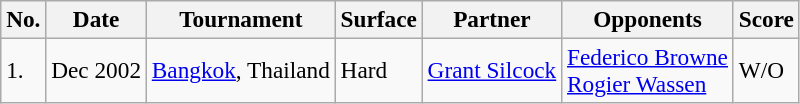<table class="sortable wikitable" style=font-size:97%>
<tr>
<th>No.</th>
<th>Date</th>
<th>Tournament</th>
<th>Surface</th>
<th>Partner</th>
<th>Opponents</th>
<th>Score</th>
</tr>
<tr>
<td>1.</td>
<td>Dec 2002</td>
<td><a href='#'>Bangkok</a>, Thailand</td>
<td>Hard</td>
<td> <a href='#'>Grant Silcock</a></td>
<td> <a href='#'>Federico Browne</a><br> <a href='#'>Rogier Wassen</a></td>
<td>W/O</td>
</tr>
</table>
